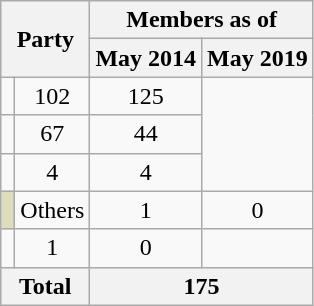<table class="wikitable sortable">
<tr>
<th rowspan=2 colspan="2">Party</th>
<th colspan=2>Members as of</th>
</tr>
<tr>
<th>May 2014</th>
<th>May 2019</th>
</tr>
<tr>
<td></td>
<td style="text-align: center;">102</td>
<td style="text-align: center;">125</td>
</tr>
<tr>
<td></td>
<td style="text-align: center;">67</td>
<td style="text-align: center;">44</td>
</tr>
<tr>
<td></td>
<td style="text-align: center;">4</td>
<td style="text-align: center;">4</td>
</tr>
<tr>
<td style="width: 2px; color:inherit; background-color: #DDDDBB;" data-sort-value="Others"></td>
<td scope="row" style="text-align: left;">Others</td>
<td style="text-align: center;">1</td>
<td style="text-align: center;">0</td>
</tr>
<tr>
<td></td>
<td style="text-align: center;">1</td>
<td style="text-align: center;">0</td>
</tr>
<tr>
<th colspan="2"><strong>Total</strong></th>
<th colspan=2>175</th>
</tr>
</table>
